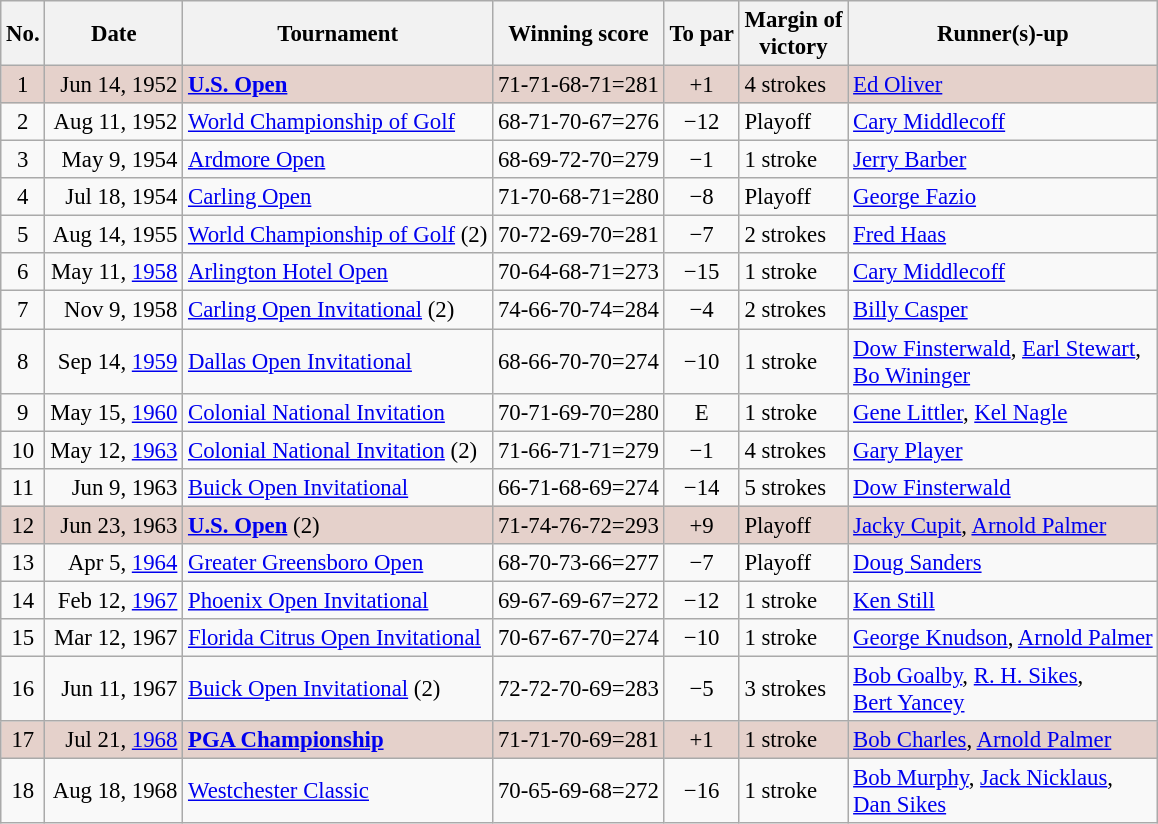<table class="wikitable" style="font-size:95%;">
<tr>
<th>No.</th>
<th>Date</th>
<th>Tournament</th>
<th>Winning score</th>
<th>To par</th>
<th>Margin of<br>victory</th>
<th>Runner(s)-up</th>
</tr>
<tr style="background:#e5d1cb;">
<td align=center>1</td>
<td align=right>Jun 14, 1952</td>
<td><strong><a href='#'>U.S. Open</a></strong></td>
<td>71-71-68-71=281</td>
<td align=center>+1</td>
<td>4 strokes</td>
<td> <a href='#'>Ed Oliver</a></td>
</tr>
<tr>
<td align=center>2</td>
<td align=right>Aug 11, 1952</td>
<td><a href='#'>World Championship of Golf</a></td>
<td>68-71-70-67=276</td>
<td align=center>−12</td>
<td>Playoff</td>
<td> <a href='#'>Cary Middlecoff</a></td>
</tr>
<tr>
<td align=center>3</td>
<td align=right>May 9, 1954</td>
<td><a href='#'>Ardmore Open</a></td>
<td>68-69-72-70=279</td>
<td align=center>−1</td>
<td>1 stroke</td>
<td> <a href='#'>Jerry Barber</a></td>
</tr>
<tr>
<td align=center>4</td>
<td align=right>Jul 18, 1954</td>
<td><a href='#'>Carling Open</a></td>
<td>71-70-68-71=280</td>
<td align=center>−8</td>
<td>Playoff</td>
<td> <a href='#'>George Fazio</a></td>
</tr>
<tr>
<td align=center>5</td>
<td align=right>Aug 14, 1955</td>
<td><a href='#'>World Championship of Golf</a> (2)</td>
<td>70-72-69-70=281</td>
<td align=center>−7</td>
<td>2 strokes</td>
<td> <a href='#'>Fred Haas</a></td>
</tr>
<tr>
<td align=center>6</td>
<td align=right>May 11, <a href='#'>1958</a></td>
<td><a href='#'>Arlington Hotel Open</a></td>
<td>70-64-68-71=273</td>
<td align=center>−15</td>
<td>1 stroke</td>
<td> <a href='#'>Cary Middlecoff</a></td>
</tr>
<tr>
<td align=center>7</td>
<td align=right>Nov 9, 1958</td>
<td><a href='#'>Carling Open Invitational</a> (2)</td>
<td>74-66-70-74=284</td>
<td align=center>−4</td>
<td>2 strokes</td>
<td> <a href='#'>Billy Casper</a></td>
</tr>
<tr>
<td align=center>8</td>
<td align=right>Sep 14, <a href='#'>1959</a></td>
<td><a href='#'>Dallas Open Invitational</a></td>
<td>68-66-70-70=274</td>
<td align=center>−10</td>
<td>1 stroke</td>
<td> <a href='#'>Dow Finsterwald</a>,  <a href='#'>Earl Stewart</a>,<br> <a href='#'>Bo Wininger</a></td>
</tr>
<tr>
<td align=center>9</td>
<td align=right>May 15, <a href='#'>1960</a></td>
<td><a href='#'>Colonial National Invitation</a></td>
<td>70-71-69-70=280</td>
<td align=center>E</td>
<td>1 stroke</td>
<td> <a href='#'>Gene Littler</a>,  <a href='#'>Kel Nagle</a></td>
</tr>
<tr>
<td align=center>10</td>
<td align=right>May 12, <a href='#'>1963</a></td>
<td><a href='#'>Colonial National Invitation</a> (2)</td>
<td>71-66-71-71=279</td>
<td align=center>−1</td>
<td>4 strokes</td>
<td> <a href='#'>Gary Player</a></td>
</tr>
<tr>
<td align=center>11</td>
<td align=right>Jun 9, 1963</td>
<td><a href='#'>Buick Open Invitational</a></td>
<td>66-71-68-69=274</td>
<td align=center>−14</td>
<td>5 strokes</td>
<td> <a href='#'>Dow Finsterwald</a></td>
</tr>
<tr style="background:#e5d1cb;">
<td align=center>12</td>
<td align=right>Jun 23, 1963</td>
<td><strong><a href='#'>U.S. Open</a></strong> (2)</td>
<td>71-74-76-72=293</td>
<td align=center>+9</td>
<td>Playoff</td>
<td> <a href='#'>Jacky Cupit</a>,  <a href='#'>Arnold Palmer</a></td>
</tr>
<tr>
<td align=center>13</td>
<td align=right>Apr 5, <a href='#'>1964</a></td>
<td><a href='#'>Greater Greensboro Open</a></td>
<td>68-70-73-66=277</td>
<td align=center>−7</td>
<td>Playoff</td>
<td> <a href='#'>Doug Sanders</a></td>
</tr>
<tr>
<td align=center>14</td>
<td align=right>Feb 12, <a href='#'>1967</a></td>
<td><a href='#'>Phoenix Open Invitational</a></td>
<td>69-67-69-67=272</td>
<td align=center>−12</td>
<td>1 stroke</td>
<td> <a href='#'>Ken Still</a></td>
</tr>
<tr>
<td align=center>15</td>
<td align=right>Mar 12, 1967</td>
<td><a href='#'>Florida Citrus Open Invitational</a></td>
<td>70-67-67-70=274</td>
<td align=center>−10</td>
<td>1 stroke</td>
<td> <a href='#'>George Knudson</a>,  <a href='#'>Arnold Palmer</a></td>
</tr>
<tr>
<td align=center>16</td>
<td align=right>Jun 11, 1967</td>
<td><a href='#'>Buick Open Invitational</a> (2)</td>
<td>72-72-70-69=283</td>
<td align=center>−5</td>
<td>3 strokes</td>
<td> <a href='#'>Bob Goalby</a>,  <a href='#'>R. H. Sikes</a>,<br> <a href='#'>Bert Yancey</a></td>
</tr>
<tr style="background:#e5d1cb;">
<td align=center>17</td>
<td align=right>Jul 21, <a href='#'>1968</a></td>
<td><strong><a href='#'>PGA Championship</a></strong></td>
<td>71-71-70-69=281</td>
<td align=center>+1</td>
<td>1 stroke</td>
<td> <a href='#'>Bob Charles</a>,  <a href='#'>Arnold Palmer</a></td>
</tr>
<tr>
<td align=center>18</td>
<td align=right>Aug 18, 1968</td>
<td><a href='#'>Westchester Classic</a></td>
<td>70-65-69-68=272</td>
<td align=center>−16</td>
<td>1 stroke</td>
<td> <a href='#'>Bob Murphy</a>,  <a href='#'>Jack Nicklaus</a>,<br> <a href='#'>Dan Sikes</a></td>
</tr>
</table>
